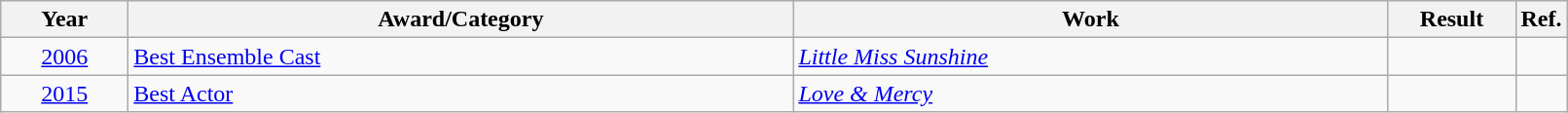<table class=wikitable>
<tr>
<th scope="col" style="width:5em;">Year</th>
<th scope="col" style="width:28em;">Award/Category</th>
<th scope="col" style="width:25em;">Work</th>
<th scope="col" style="width:5em;">Result</th>
<th>Ref.</th>
</tr>
<tr>
<td style="text-align:center;"><a href='#'>2006</a></td>
<td><a href='#'>Best Ensemble Cast</a></td>
<td><em><a href='#'>Little Miss Sunshine</a></em></td>
<td></td>
<td style="text-align:center;"></td>
</tr>
<tr>
<td style="text-align:center;"><a href='#'>2015</a></td>
<td><a href='#'>Best Actor</a></td>
<td><em><a href='#'>Love & Mercy</a></em></td>
<td></td>
<td style="text-align:center;"></td>
</tr>
</table>
